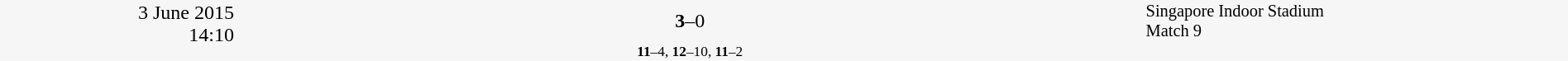<table style="width:100%; background:#f6f6f6;" cellspacing="0">
<tr>
<td rowspan="2" width="15%" style="text-align:right; vertical-align:top;">3 June 2015<br>14:10<br></td>
<td width="25%" style="text-align:right"><strong></strong></td>
<td width="8%" style="text-align:center"><strong>3</strong>–0</td>
<td width="25%"></td>
<td width="27%" style="font-size:85%; vertical-align:top;">Singapore Indoor Stadium<br>Match 9</td>
</tr>
<tr width="58%" style="font-size:85%;vertical-align:top;"|>
<td colspan="3" style="font-size:85%; text-align:center; vertical-align:top;"><strong>11</strong>–4, <strong>12</strong>–10, <strong>11</strong>–2</td>
</tr>
</table>
